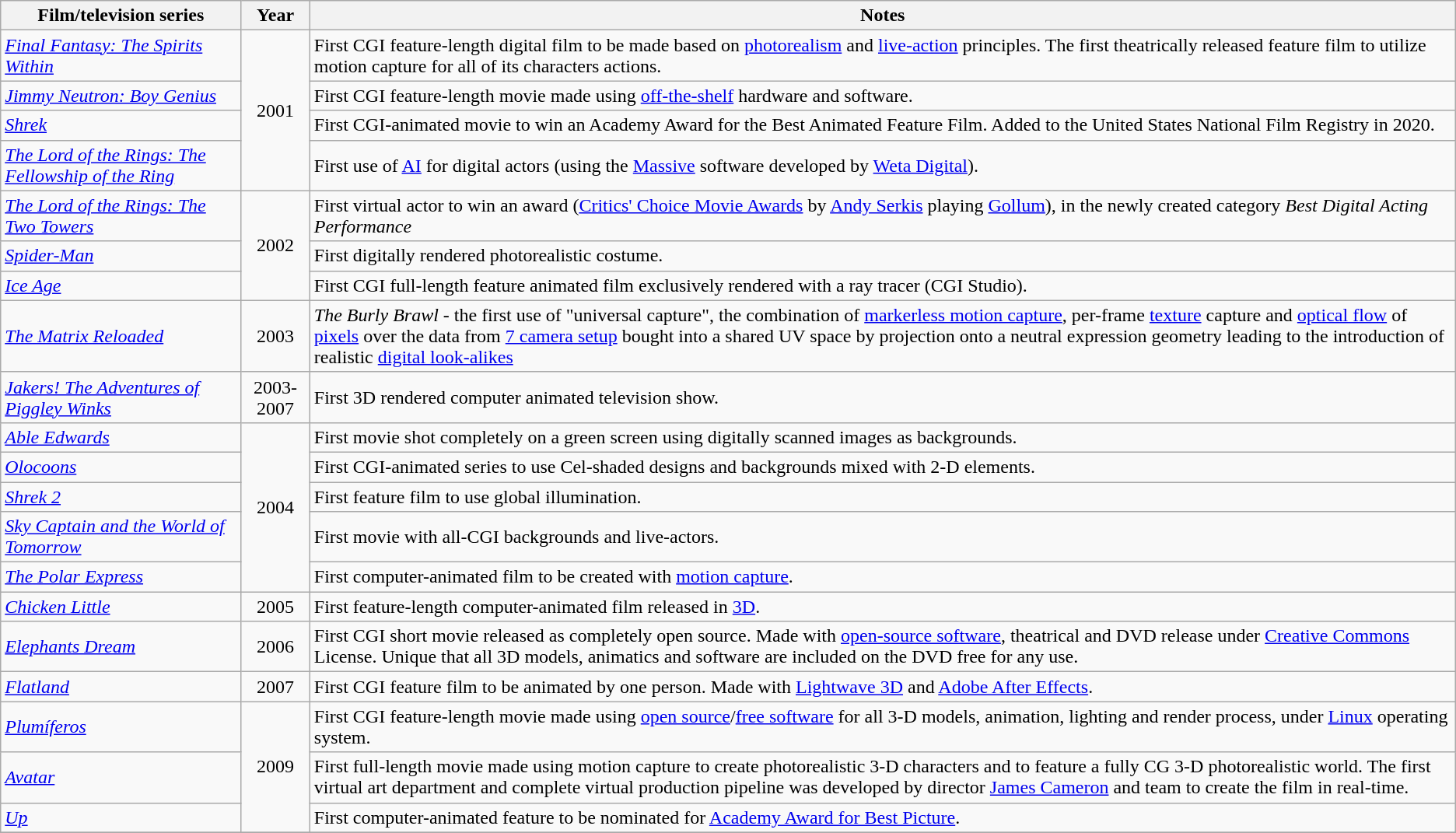<table class="wikitable">
<tr>
<th>Film/television series</th>
<th>Year</th>
<th>Notes</th>
</tr>
<tr>
<td><em><a href='#'>Final Fantasy: The Spirits Within</a></em></td>
<td rowspan="4" align="center">2001</td>
<td>First CGI feature-length digital film to be made based on <a href='#'>photorealism</a> and <a href='#'>live-action</a> principles. The first theatrically released feature film to utilize motion capture for all of its characters actions.</td>
</tr>
<tr>
<td><em><a href='#'>Jimmy Neutron: Boy Genius</a></em></td>
<td>First CGI feature-length movie made using <a href='#'>off-the-shelf</a> hardware and software.</td>
</tr>
<tr>
<td><em><a href='#'>Shrek</a></em></td>
<td>First CGI-animated movie to win an Academy Award for the Best Animated Feature Film. Added to the United States National Film Registry in 2020.</td>
</tr>
<tr>
<td><em><a href='#'>The Lord of the Rings: The Fellowship of the Ring</a></em></td>
<td>First use of <a href='#'>AI</a> for digital actors (using the <a href='#'>Massive</a> software developed by <a href='#'>Weta Digital</a>).</td>
</tr>
<tr>
<td><em><a href='#'>The Lord of the Rings: The Two Towers</a></em></td>
<td rowspan="3" align="center">2002</td>
<td>First virtual actor to win an award (<a href='#'>Critics' Choice Movie Awards</a> by <a href='#'>Andy Serkis</a> playing <a href='#'>Gollum</a>), in the newly created category <em>Best Digital Acting Performance</em></td>
</tr>
<tr>
<td><em><a href='#'>Spider-Man</a></em></td>
<td>First digitally rendered photorealistic costume.</td>
</tr>
<tr>
<td><em><a href='#'>Ice Age</a></em></td>
<td>First CGI full-length feature animated film exclusively rendered with a ray tracer (CGI Studio).</td>
</tr>
<tr>
<td><em><a href='#'>The Matrix Reloaded</a></em></td>
<td align="center">2003</td>
<td><em>The Burly Brawl</em> - the first use of "universal capture", the combination of <a href='#'>markerless motion capture</a>, per-frame <a href='#'>texture</a> capture and <a href='#'>optical flow</a> of <a href='#'>pixels</a> over the data from <a href='#'>7 camera setup</a> bought into a shared UV space by projection onto a neutral expression geometry leading to the introduction of realistic <a href='#'>digital look-alikes</a></td>
</tr>
<tr>
<td><em><a href='#'>Jakers! The Adventures of Piggley Winks</a></em></td>
<td align="center">2003-2007</td>
<td>First 3D rendered computer animated television show.</td>
</tr>
<tr>
<td><em><a href='#'>Able Edwards</a></em></td>
<td rowspan="5" align="center">2004</td>
<td>First movie shot completely on a green screen using digitally scanned images as backgrounds.</td>
</tr>
<tr>
<td><em><a href='#'>Olocoons</a></em></td>
<td>First CGI-animated series to use Cel-shaded designs and backgrounds mixed with 2-D elements.</td>
</tr>
<tr>
<td><em><a href='#'>Shrek 2</a></em></td>
<td>First feature film to use global illumination.</td>
</tr>
<tr>
<td><em><a href='#'>Sky Captain and the World of Tomorrow</a></em></td>
<td>First movie with all-CGI backgrounds and live-actors.</td>
</tr>
<tr>
<td><em><a href='#'>The Polar Express</a></em></td>
<td>First computer-animated film to be created with <a href='#'>motion capture</a>.</td>
</tr>
<tr>
<td><em><a href='#'>Chicken Little</a></em></td>
<td align="center">2005</td>
<td>First feature-length computer-animated film released in <a href='#'>3D</a>.</td>
</tr>
<tr>
<td><em><a href='#'>Elephants Dream</a></em></td>
<td align="center">2006</td>
<td>First CGI short movie released as completely open source. Made with <a href='#'>open-source software</a>, theatrical and DVD release under <a href='#'>Creative Commons</a> License. Unique that all 3D models, animatics and software are included on the DVD free for any use.</td>
</tr>
<tr>
<td><em><a href='#'>Flatland</a></em></td>
<td align="center">2007</td>
<td>First CGI feature film to be animated by one person. Made with <a href='#'>Lightwave 3D</a> and <a href='#'>Adobe After Effects</a>.</td>
</tr>
<tr>
<td><em><a href='#'>Plumíferos</a></em></td>
<td rowspan=3 align="center">2009</td>
<td>First CGI feature-length movie made using <a href='#'>open source</a>/<a href='#'>free software</a> for all 3-D models, animation, lighting and render process, under <a href='#'>Linux</a> operating system.</td>
</tr>
<tr>
<td><em><a href='#'>Avatar</a></em></td>
<td>First full-length movie made using motion capture to create photorealistic 3-D characters and to feature a fully CG 3-D photorealistic world.  The first virtual art department and complete virtual production pipeline was developed by director <a href='#'>James Cameron</a> and team to create the film in real-time.</td>
</tr>
<tr>
<td><em><a href='#'>Up</a></em></td>
<td>First computer-animated feature to be nominated for <a href='#'>Academy Award for Best Picture</a>.</td>
</tr>
<tr>
</tr>
</table>
